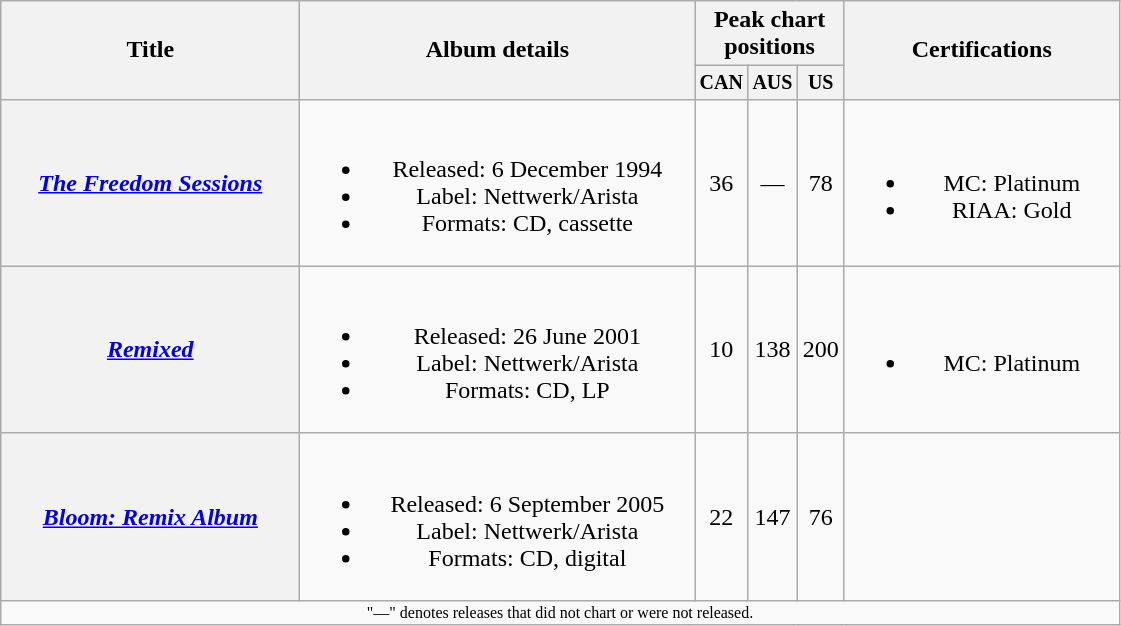<table class="wikitable plainrowheaders" style="text-align:center;" border="1">
<tr>
<th rowspan="2" style="width:12em;">Title</th>
<th rowspan="2" style="width:16em;">Album details</th>
<th colspan="3">Peak chart positions</th>
<th rowspan="2" style="width:11em;">Certifications</th>
</tr>
<tr style="font-size:smaller;">
<th width="25">CAN<br></th>
<th width="25">AUS<br></th>
<th width="25">US<br></th>
</tr>
<tr>
<th scope="row"><em><a href='#'>The Freedom Sessions</a></em></th>
<td><br><ul><li>Released: 6 December 1994</li><li>Label: Nettwerk/Arista</li><li>Formats: CD, cassette</li></ul></td>
<td>36</td>
<td>—</td>
<td>78</td>
<td><br><ul><li>MC: Platinum</li><li>RIAA: Gold</li></ul></td>
</tr>
<tr>
<th scope="row"><em><a href='#'>Remixed</a></em></th>
<td><br><ul><li>Released: 26 June 2001</li><li>Label: Nettwerk/Arista</li><li>Formats: CD, LP</li></ul></td>
<td>10</td>
<td>138</td>
<td>200</td>
<td><br><ul><li>MC: Platinum</li></ul></td>
</tr>
<tr>
<th scope="row"><em><a href='#'>Bloom: Remix Album</a></em></th>
<td><br><ul><li>Released: 6 September 2005</li><li>Label: Nettwerk/Arista</li><li>Formats: CD, digital</li></ul></td>
<td>22</td>
<td>147</td>
<td>76</td>
<td></td>
</tr>
<tr>
<td colspan="6" style="font-size:8pt">"—" denotes releases that did not chart or were not released.</td>
</tr>
</table>
